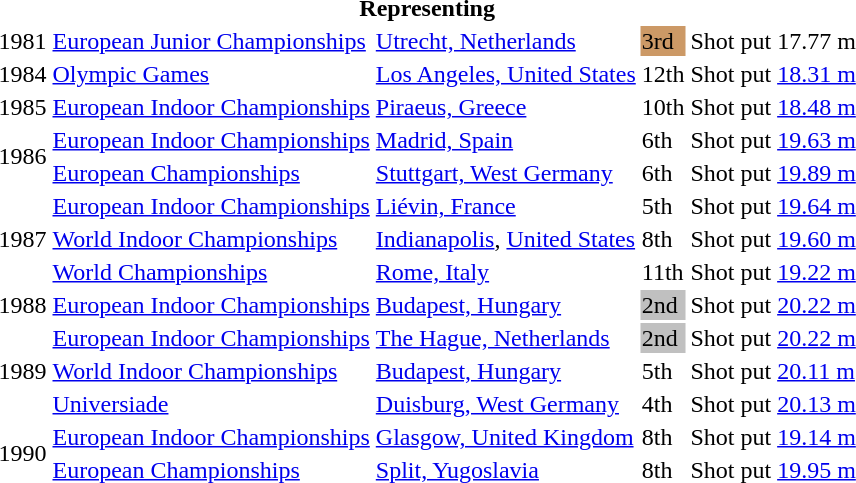<table>
<tr>
<th colspan="6">Representing </th>
</tr>
<tr>
<td>1981</td>
<td><a href='#'>European Junior Championships</a></td>
<td><a href='#'>Utrecht, Netherlands</a></td>
<td bgcolor="cc9966">3rd</td>
<td>Shot put</td>
<td>17.77 m </td>
</tr>
<tr>
<td>1984</td>
<td><a href='#'>Olympic Games</a></td>
<td><a href='#'>Los Angeles, United States</a></td>
<td>12th</td>
<td>Shot put</td>
<td><a href='#'>18.31 m</a></td>
</tr>
<tr>
<td>1985</td>
<td><a href='#'>European Indoor Championships</a></td>
<td><a href='#'>Piraeus, Greece</a></td>
<td>10th</td>
<td>Shot put</td>
<td><a href='#'>18.48 m</a></td>
</tr>
<tr>
<td rowspan=2>1986</td>
<td><a href='#'>European Indoor Championships</a></td>
<td><a href='#'>Madrid, Spain</a></td>
<td>6th</td>
<td>Shot put</td>
<td><a href='#'>19.63 m</a></td>
</tr>
<tr>
<td><a href='#'>European Championships</a></td>
<td><a href='#'>Stuttgart, West Germany</a></td>
<td>6th</td>
<td>Shot put</td>
<td><a href='#'>19.89 m</a></td>
</tr>
<tr>
<td rowspan=3>1987</td>
<td><a href='#'>European Indoor Championships</a></td>
<td><a href='#'>Liévin, France</a></td>
<td>5th</td>
<td>Shot put</td>
<td><a href='#'>19.64 m</a></td>
</tr>
<tr>
<td><a href='#'>World Indoor Championships</a></td>
<td><a href='#'>Indianapolis</a>, <a href='#'>United States</a></td>
<td>8th</td>
<td>Shot put</td>
<td><a href='#'>19.60 m</a></td>
</tr>
<tr>
<td><a href='#'>World Championships</a></td>
<td><a href='#'>Rome, Italy</a></td>
<td>11th</td>
<td>Shot put</td>
<td><a href='#'>19.22 m</a></td>
</tr>
<tr>
<td>1988</td>
<td><a href='#'>European Indoor Championships</a></td>
<td><a href='#'>Budapest, Hungary</a></td>
<td bgcolor="silver">2nd</td>
<td>Shot put</td>
<td><a href='#'>20.22 m</a></td>
</tr>
<tr>
<td rowspan=3>1989</td>
<td><a href='#'>European Indoor Championships</a></td>
<td><a href='#'>The Hague, Netherlands</a></td>
<td bgcolor="silver">2nd</td>
<td>Shot put</td>
<td><a href='#'>20.22 m</a></td>
</tr>
<tr>
<td><a href='#'>World Indoor Championships</a></td>
<td><a href='#'>Budapest, Hungary</a></td>
<td>5th</td>
<td>Shot put</td>
<td><a href='#'>20.11 m</a></td>
</tr>
<tr>
<td><a href='#'>Universiade</a></td>
<td><a href='#'>Duisburg, West Germany</a></td>
<td>4th</td>
<td>Shot put</td>
<td><a href='#'>20.13 m</a></td>
</tr>
<tr>
<td rowspan=2>1990</td>
<td><a href='#'>European Indoor Championships</a></td>
<td><a href='#'>Glasgow, United Kingdom</a></td>
<td>8th</td>
<td>Shot put</td>
<td><a href='#'>19.14 m</a></td>
</tr>
<tr>
<td><a href='#'>European Championships</a></td>
<td><a href='#'>Split, Yugoslavia</a></td>
<td>8th</td>
<td>Shot put</td>
<td><a href='#'>19.95 m</a></td>
</tr>
</table>
